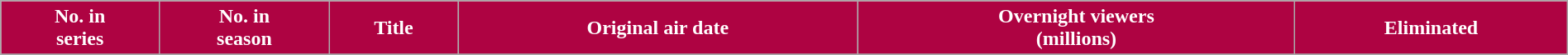<table class="wikitable plainrowheaders" style="width: 100%; margin-right: 0;">
<tr>
<th style="background: #ae0342; color: #fff;">No. in<br>series</th>
<th style="background: #ae0342; color: #fff;">No. in<br>season</th>
<th style="background: #ae0342; color: #fff;">Title</th>
<th style="background: #ae0342; color: #fff;">Original air date</th>
<th style="background: #ae0342; color: #fff;">Overnight viewers<br>(millions)</th>
<th style="background: #ae0342; color: #fff;">Eliminated</th>
</tr>
<tr>
</tr>
</table>
